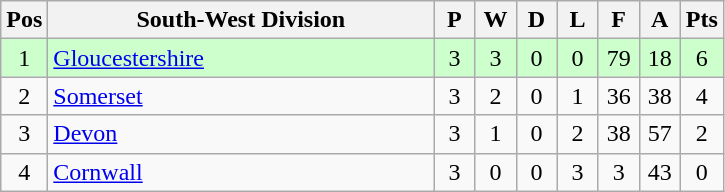<table class="wikitable" style="font-size: 100%">
<tr>
<th width=20>Pos</th>
<th width=250>South-West Division</th>
<th width=20>P</th>
<th width=20>W</th>
<th width=20>D</th>
<th width=20>L</th>
<th width=20>F</th>
<th width=20>A</th>
<th width=20>Pts</th>
</tr>
<tr align=center style="background: #CCFFCC;">
<td>1</td>
<td align="left"><a href='#'>Gloucestershire</a></td>
<td>3</td>
<td>3</td>
<td>0</td>
<td>0</td>
<td>79</td>
<td>18</td>
<td>6</td>
</tr>
<tr align=center>
<td>2</td>
<td align="left"><a href='#'>Somerset</a></td>
<td>3</td>
<td>2</td>
<td>0</td>
<td>1</td>
<td>36</td>
<td>38</td>
<td>4</td>
</tr>
<tr align=center>
<td>3</td>
<td align="left"><a href='#'>Devon</a></td>
<td>3</td>
<td>1</td>
<td>0</td>
<td>2</td>
<td>38</td>
<td>57</td>
<td>2</td>
</tr>
<tr align=center>
<td>4</td>
<td align="left"><a href='#'>Cornwall</a></td>
<td>3</td>
<td>0</td>
<td>0</td>
<td>3</td>
<td>3</td>
<td>43</td>
<td>0</td>
</tr>
</table>
